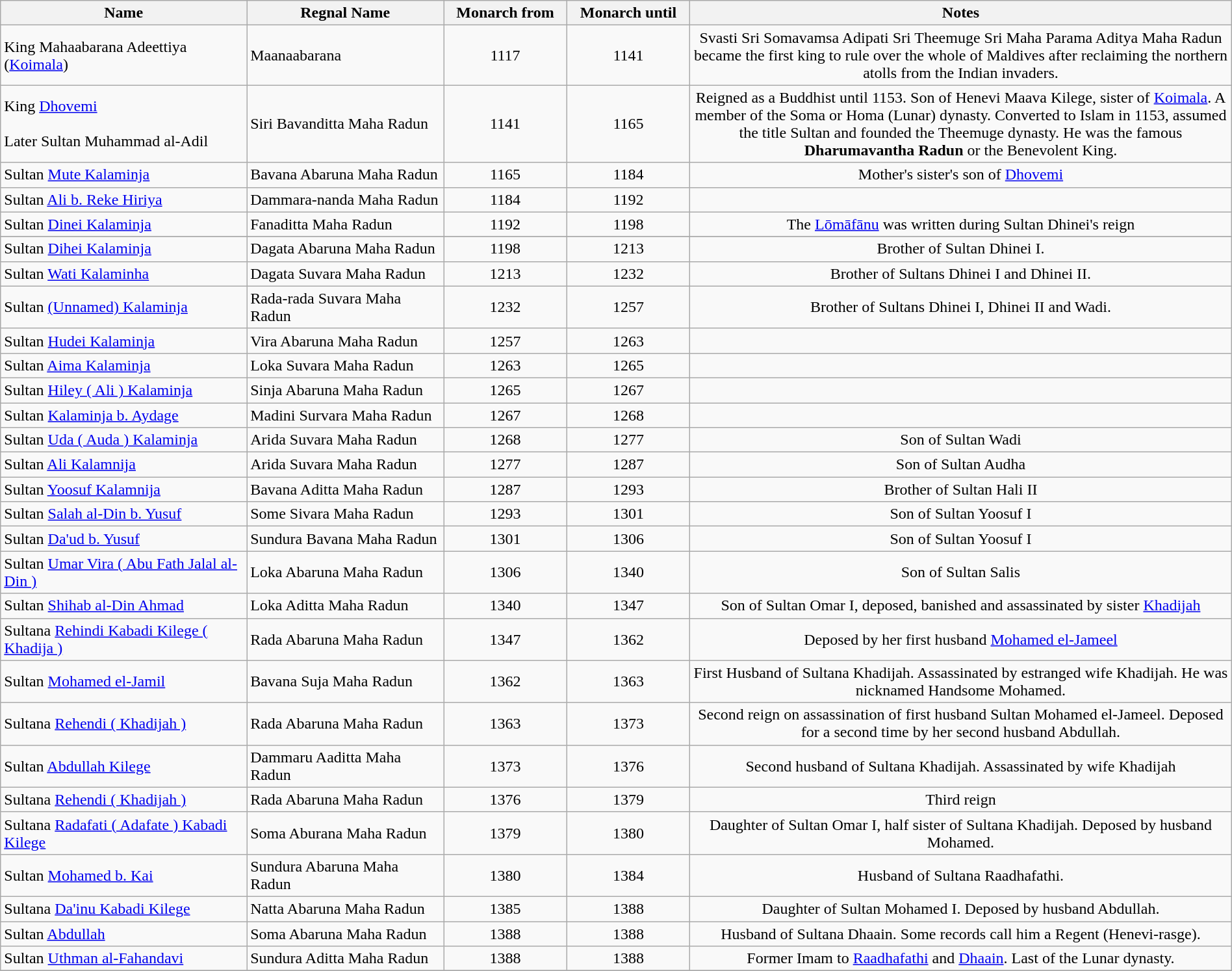<table width=100% class="wikitable">
<tr>
<th width=20%>Name</th>
<th>Regnal Name</th>
<th width=10%>Monarch from</th>
<th width=10%>Monarch until</th>
<th width=44%>Notes</th>
</tr>
<tr>
<td align="left">King Mahaabarana Adeettiya (<a href='#'>Koimala</a>)</td>
<td>Maanaabarana</td>
<td align="center">1117</td>
<td align="center">1141</td>
<td align="center">Svasti Sri Somavamsa Adipati Sri Theemuge Sri Maha Parama Aditya Maha Radun became the first king to rule over the whole of Maldives after reclaiming the northern atolls from the Indian invaders.</td>
</tr>
<tr>
<td align="left">King <a href='#'>Dhovemi</a><br><br>Later Sultan Muhammad al-Adil </td>
<td>Siri Bavanditta Maha Radun</td>
<td align="center">1141</td>
<td align="center">1165</td>
<td align="center">Reigned as a Buddhist until 1153. Son of Henevi Maava Kilege, sister of <a href='#'>Koimala</a>. A member of the Soma or Homa (Lunar) dynasty. Converted to Islam in 1153, assumed the title Sultan and founded the Theemuge dynasty. He was the famous <strong>Dharumavantha Radun</strong> or the Benevolent King.</td>
</tr>
<tr>
<td align="left">Sultan <a href='#'>Mute Kalaminja</a></td>
<td>Bavana Abaruna Maha Radun</td>
<td align="center">1165</td>
<td align="center">1184</td>
<td align="center">Mother's sister's son of <a href='#'>Dhovemi</a></td>
</tr>
<tr>
<td align="left">Sultan <a href='#'>Ali b. Reke Hiriya</a></td>
<td>Dammara-nanda Maha Radun</td>
<td align="center">1184</td>
<td align="center">1192</td>
<td align="center"></td>
</tr>
<tr>
<td align="left">Sultan <a href='#'>Dinei Kalaminja</a></td>
<td>Fanaditta Maha Radun</td>
<td align="center">1192</td>
<td align="center">1198</td>
<td align="center">The <a href='#'>Lōmāfānu</a> was written during Sultan Dhinei's reign</td>
</tr>
<tr>
</tr>
<tr>
<td align="left">Sultan <a href='#'>Dihei Kalaminja</a></td>
<td>Dagata Abaruna Maha Radun</td>
<td align="center">1198</td>
<td align="center">1213</td>
<td align="center">Brother of Sultan Dhinei I.</td>
</tr>
<tr>
<td align="left">Sultan <a href='#'>Wati Kalaminha</a></td>
<td>Dagata Suvara Maha Radun</td>
<td align="center">1213</td>
<td align="center">1232</td>
<td align="center">Brother of Sultans Dhinei I and Dhinei II.</td>
</tr>
<tr>
<td align="left">Sultan <a href='#'>(Unnamed) Kalaminja</a></td>
<td>Rada-rada Suvara Maha Radun</td>
<td align="center">1232</td>
<td align="center">1257</td>
<td align="center">Brother of Sultans Dhinei I, Dhinei II and Wadi.</td>
</tr>
<tr>
<td align="left">Sultan <a href='#'>Hudei Kalaminja</a></td>
<td>Vira Abaruna Maha Radun</td>
<td align="center">1257</td>
<td align="center">1263</td>
<td align="center"></td>
</tr>
<tr>
<td align="left">Sultan <a href='#'>Aima Kalaminja</a></td>
<td>Loka Suvara Maha Radun</td>
<td align="center">1263</td>
<td align="center">1265</td>
<td align="center"></td>
</tr>
<tr>
<td align="left">Sultan <a href='#'>Hiley ( Ali ) Kalaminja</a></td>
<td>Sinja Abaruna Maha Radun</td>
<td align="center">1265</td>
<td align="center">1267</td>
<td align="center"></td>
</tr>
<tr>
<td align="left">Sultan <a href='#'>Kalaminja b. Aydage</a></td>
<td>Madini Survara Maha Radun</td>
<td align="center">1267</td>
<td align="center">1268</td>
<td align="center"></td>
</tr>
<tr>
<td align="left">Sultan <a href='#'>Uda ( Auda ) Kalaminja</a></td>
<td>Arida Suvara Maha Radun</td>
<td align="center">1268</td>
<td align="center">1277</td>
<td align="center">Son of Sultan Wadi</td>
</tr>
<tr>
<td align="left">Sultan <a href='#'>Ali Kalamnija</a></td>
<td>Arida Suvara Maha Radun</td>
<td align="center">1277</td>
<td align="center">1287</td>
<td align="center">Son of Sultan Audha</td>
</tr>
<tr>
<td align="left">Sultan <a href='#'>Yoosuf Kalamnija</a></td>
<td>Bavana Aditta Maha Radun</td>
<td align="center">1287</td>
<td align="center">1293</td>
<td align="center">Brother of Sultan Hali II</td>
</tr>
<tr>
<td align="left">Sultan <a href='#'>Salah al-Din b. Yusuf</a></td>
<td>Some Sivara Maha Radun</td>
<td align="center">1293</td>
<td align="center">1301</td>
<td align="center">Son of Sultan Yoosuf I</td>
</tr>
<tr>
<td align="left">Sultan <a href='#'>Da'ud b. Yusuf</a></td>
<td>Sundura Bavana Maha Radun</td>
<td align="center">1301</td>
<td align="center">1306</td>
<td align="center">Son of Sultan Yoosuf I</td>
</tr>
<tr>
<td align="left">Sultan <a href='#'>Umar Vira ( Abu Fath Jalal al-Din )</a></td>
<td>Loka Abaruna Maha Radun</td>
<td align="center">1306</td>
<td align="center">1340</td>
<td align="center">Son of Sultan Salis</td>
</tr>
<tr>
<td align="left">Sultan <a href='#'>Shihab al-Din Ahmad</a></td>
<td>Loka Aditta Maha Radun</td>
<td align="center">1340</td>
<td align="center">1347</td>
<td align="center">Son of Sultan Omar I, deposed, banished and assassinated by sister <a href='#'>Khadijah</a></td>
</tr>
<tr>
<td align="left">Sultana <a href='#'>Rehindi Kabadi Kilege ( Khadija )</a></td>
<td>Rada Abaruna Maha Radun</td>
<td align="center">1347</td>
<td align="center">1362</td>
<td align="center">Deposed by her first husband <a href='#'>Mohamed el-Jameel</a></td>
</tr>
<tr>
<td align="left">Sultan <a href='#'>Mohamed el-Jamil</a></td>
<td>Bavana Suja Maha Radun</td>
<td align="center">1362</td>
<td align="center">1363</td>
<td align="center">First Husband of Sultana Khadijah. Assassinated by estranged wife Khadijah. He was nicknamed Handsome Mohamed.</td>
</tr>
<tr>
<td align="left">Sultana <a href='#'>Rehendi ( Khadijah )</a></td>
<td>Rada Abaruna Maha Radun</td>
<td align="center">1363</td>
<td align="center">1373</td>
<td align="center">Second reign on assassination of first husband Sultan Mohamed el-Jameel. Deposed for a second time by her second husband Abdullah.</td>
</tr>
<tr>
<td align="left">Sultan <a href='#'>Abdullah Kilege</a></td>
<td>Dammaru Aaditta Maha Radun</td>
<td align="center">1373</td>
<td align="center">1376</td>
<td align="center">Second husband of Sultana Khadijah. Assassinated by wife Khadijah</td>
</tr>
<tr>
<td align="left">Sultana <a href='#'>Rehendi ( Khadijah )</a></td>
<td>Rada Abaruna Maha Radun</td>
<td align="center">1376</td>
<td align="center">1379</td>
<td align="center">Third reign</td>
</tr>
<tr>
<td align="left">Sultana <a href='#'>Radafati ( Adafate ) Kabadi Kilege</a></td>
<td>Soma Aburana Maha Radun</td>
<td align="center">1379</td>
<td align="center">1380</td>
<td align="center">Daughter of Sultan Omar I, half sister of Sultana Khadijah. Deposed by husband Mohamed.</td>
</tr>
<tr>
<td align="left">Sultan <a href='#'>Mohamed b. Kai</a></td>
<td>Sundura Abaruna Maha Radun</td>
<td align="center">1380</td>
<td align="center">1384</td>
<td align="center">Husband of Sultana Raadhafathi.</td>
</tr>
<tr>
<td align="left">Sultana <a href='#'>Da'inu Kabadi Kilege</a></td>
<td>Natta Abaruna Maha Radun</td>
<td align="center">1385</td>
<td align="center">1388</td>
<td align="center">Daughter of Sultan Mohamed I. Deposed by husband Abdullah.</td>
</tr>
<tr>
<td align="left">Sultan <a href='#'>Abdullah</a></td>
<td>Soma Abaruna Maha Radun</td>
<td align="center">1388</td>
<td align="center">1388</td>
<td align="center">Husband of Sultana Dhaain. Some records call him a Regent (Henevi-rasge).</td>
</tr>
<tr>
<td align="left">Sultan <a href='#'>Uthman al-Fahandavi</a></td>
<td>Sundura Aditta Maha Radun</td>
<td align="center">1388</td>
<td align="center">1388</td>
<td align="center">Former Imam to <a href='#'>Raadhafathi</a> and <a href='#'>Dhaain</a>. Last of the Lunar dynasty.</td>
</tr>
<tr>
</tr>
</table>
